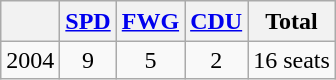<table class="wikitable" style="text-align:center">
<tr style="line-height:1.2">
<th></th>
<th><a href='#'>SPD</a></th>
<th><a href='#'>FWG</a></th>
<th><a href='#'>CDU</a></th>
<th>Total</th>
</tr>
<tr>
<td>2004</td>
<td>9</td>
<td>5</td>
<td>2</td>
<td>16 seats</td>
</tr>
</table>
